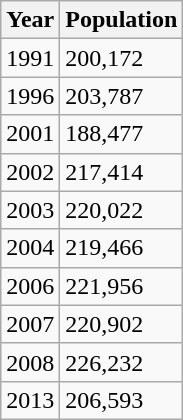<table class="wikitable">
<tr>
<th>Year</th>
<th>Population</th>
</tr>
<tr>
<td>1991</td>
<td>200,172</td>
</tr>
<tr>
<td>1996</td>
<td>203,787</td>
</tr>
<tr>
<td>2001</td>
<td>188,477</td>
</tr>
<tr>
<td>2002</td>
<td>217,414</td>
</tr>
<tr>
<td>2003</td>
<td>220,022</td>
</tr>
<tr>
<td>2004</td>
<td>219,466</td>
</tr>
<tr>
<td>2006</td>
<td>221,956</td>
</tr>
<tr>
<td>2007</td>
<td>220,902</td>
</tr>
<tr>
<td>2008</td>
<td>226,232</td>
</tr>
<tr>
<td>2013</td>
<td>206,593</td>
</tr>
</table>
